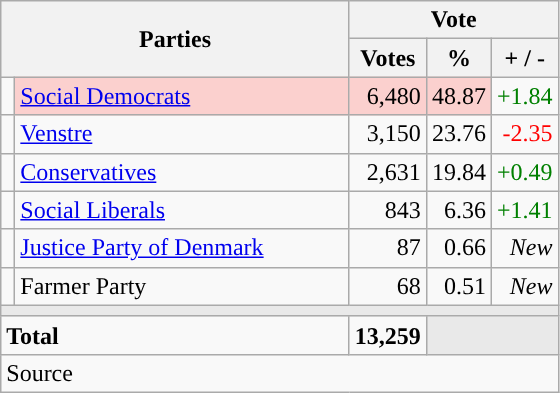<table class="wikitable" style="text-align:right;">
<tr>
<th style="text-align:centre;" rowspan="2" colspan="2" width="225">Parties</th>
<th colspan="3">Vote</th>
</tr>
<tr>
<th width="15">Votes</th>
<th width="15">%</th>
<th width="15">+ / -</th>
</tr>
<tr>
<td width="2" style="color:inherit;background:"></td>
<td bgcolor=#fbd0ce  align="left"><a href='#'>Social Democrats</a></td>
<td bgcolor=#fbd0ce>6,480</td>
<td bgcolor=#fbd0ce>48.87</td>
<td style=color:green;>+1.84</td>
</tr>
<tr>
<td width="2" style="color:inherit;background:"></td>
<td align="left"><a href='#'>Venstre</a></td>
<td>3,150</td>
<td>23.76</td>
<td style=color:red;>-2.35</td>
</tr>
<tr>
<td width="2" style="color:inherit;background:"></td>
<td align="left"><a href='#'>Conservatives</a></td>
<td>2,631</td>
<td>19.84</td>
<td style=color:green;>+0.49</td>
</tr>
<tr>
<td width="2" style="color:inherit;background:"></td>
<td align="left"><a href='#'>Social Liberals</a></td>
<td>843</td>
<td>6.36</td>
<td style=color:green;>+1.41</td>
</tr>
<tr>
<td width="2" style="color:inherit;background:"></td>
<td align="left"><a href='#'>Justice Party of Denmark</a></td>
<td>87</td>
<td>0.66</td>
<td><em>New</em></td>
</tr>
<tr>
<td width="2" style="color:inherit;background:"></td>
<td align="left">Farmer Party</td>
<td>68</td>
<td>0.51</td>
<td><em>New</em></td>
</tr>
<tr>
<td colspan="7" bgcolor="#E9E9E9"></td>
</tr>
<tr>
<td align="left" colspan="2"><strong>Total</strong></td>
<td><strong>13,259</strong></td>
<td bgcolor="#E9E9E9" colspan="2"></td>
</tr>
<tr>
<td align="left" colspan="6">Source</td>
</tr>
</table>
